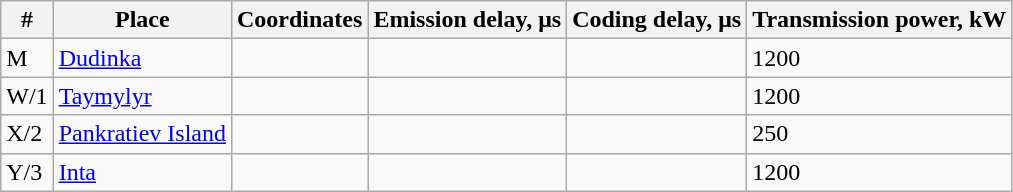<table class="wikitable">
<tr>
<th>#</th>
<th>Place</th>
<th>Coordinates</th>
<th>Emission delay, μs</th>
<th>Coding delay, μs</th>
<th>Transmission power, kW</th>
</tr>
<tr>
<td>M</td>
<td><a href='#'>Dudinka</a></td>
<td></td>
<td></td>
<td></td>
<td>1200</td>
</tr>
<tr>
<td>W/1</td>
<td><a href='#'>Taymylyr</a></td>
<td></td>
<td></td>
<td></td>
<td>1200</td>
</tr>
<tr>
<td>X/2</td>
<td><a href='#'>Pankratiev Island</a></td>
<td></td>
<td></td>
<td></td>
<td>250</td>
</tr>
<tr>
<td>Y/3</td>
<td><a href='#'>Inta</a></td>
<td></td>
<td></td>
<td></td>
<td>1200</td>
</tr>
</table>
